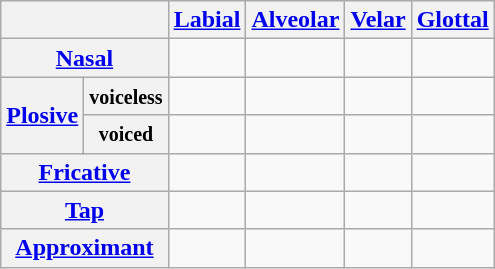<table class="wikitable" style="text-align:center">
<tr>
<th colspan="2"></th>
<th><a href='#'>Labial</a></th>
<th><a href='#'>Alveolar</a></th>
<th><a href='#'>Velar</a></th>
<th><a href='#'>Glottal</a></th>
</tr>
<tr>
<th colspan="2"><a href='#'>Nasal</a></th>
<td></td>
<td></td>
<td></td>
<td></td>
</tr>
<tr>
<th rowspan="2"><a href='#'>Plosive</a></th>
<th><small>voiceless</small></th>
<td></td>
<td></td>
<td></td>
<td></td>
</tr>
<tr>
<th><small>voiced</small></th>
<td></td>
<td></td>
<td></td>
<td></td>
</tr>
<tr>
<th colspan="2"><a href='#'>Fricative</a></th>
<td></td>
<td></td>
<td></td>
<td></td>
</tr>
<tr>
<th colspan="2"><a href='#'>Tap</a></th>
<td></td>
<td></td>
<td></td>
<td></td>
</tr>
<tr>
<th colspan="2"><a href='#'>Approximant</a></th>
<td></td>
<td></td>
<td></td>
<td></td>
</tr>
</table>
